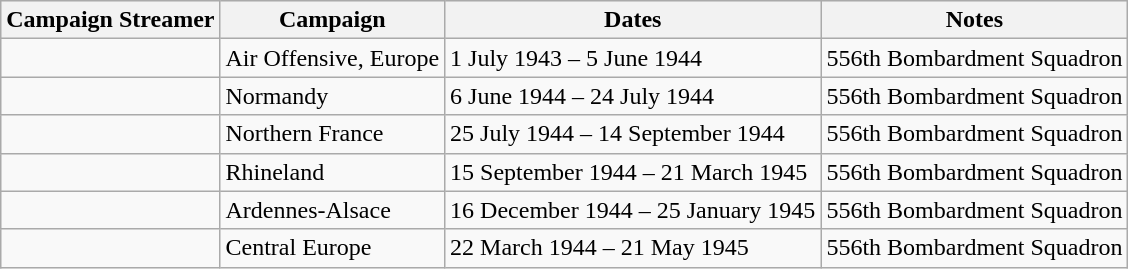<table class="wikitable">
<tr style="background:#efefef;">
<th>Campaign Streamer</th>
<th>Campaign</th>
<th>Dates</th>
<th>Notes</th>
</tr>
<tr>
<td></td>
<td>Air Offensive, Europe</td>
<td>1 July 1943 – 5 June 1944</td>
<td>556th Bombardment Squadron</td>
</tr>
<tr>
<td></td>
<td>Normandy</td>
<td>6 June 1944 – 24 July 1944</td>
<td>556th Bombardment Squadron</td>
</tr>
<tr>
<td></td>
<td>Northern France</td>
<td>25 July 1944 – 14 September 1944</td>
<td>556th Bombardment Squadron</td>
</tr>
<tr>
<td></td>
<td>Rhineland</td>
<td>15 September 1944 – 21 March 1945</td>
<td>556th Bombardment Squadron</td>
</tr>
<tr>
<td></td>
<td>Ardennes-Alsace</td>
<td>16 December 1944 – 25 January 1945</td>
<td>556th Bombardment Squadron</td>
</tr>
<tr>
<td></td>
<td>Central Europe</td>
<td>22 March 1944 – 21 May 1945</td>
<td>556th Bombardment Squadron</td>
</tr>
</table>
